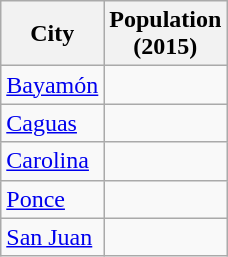<table class="wikitable sortable sticky-header col2right">
<tr>
<th>City</th>
<th>Population<br>(2015)</th>
</tr>
<tr>
<td><a href='#'>Bayamón</a></td>
<td></td>
</tr>
<tr>
<td><a href='#'>Caguas</a></td>
<td></td>
</tr>
<tr>
<td><a href='#'>Carolina</a></td>
<td></td>
</tr>
<tr>
<td><a href='#'>Ponce</a></td>
<td></td>
</tr>
<tr>
<td><a href='#'>San Juan</a></td>
<td></td>
</tr>
</table>
